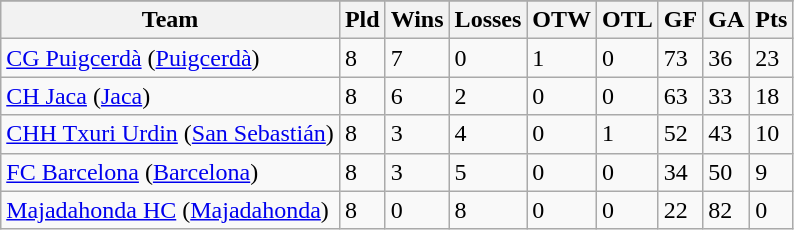<table class="wikitable">
<tr>
</tr>
<tr>
<th>Team</th>
<th>Pld</th>
<th>Wins</th>
<th>Losses</th>
<th>OTW</th>
<th>OTL</th>
<th>GF</th>
<th>GA</th>
<th>Pts</th>
</tr>
<tr>
<td><a href='#'>CG Puigcerdà</a> (<a href='#'>Puigcerdà</a>)</td>
<td>8</td>
<td>7</td>
<td>0</td>
<td>1</td>
<td>0</td>
<td>73</td>
<td>36</td>
<td>23</td>
</tr>
<tr>
<td><a href='#'>CH Jaca</a> (<a href='#'>Jaca</a>)</td>
<td>8</td>
<td>6</td>
<td>2</td>
<td>0</td>
<td>0</td>
<td>63</td>
<td>33</td>
<td>18</td>
</tr>
<tr>
<td><a href='#'>CHH Txuri Urdin</a> (<a href='#'>San Sebastián</a>)</td>
<td>8</td>
<td>3</td>
<td>4</td>
<td>0</td>
<td>1</td>
<td>52</td>
<td>43</td>
<td>10</td>
</tr>
<tr>
<td><a href='#'>FC Barcelona</a> (<a href='#'>Barcelona</a>)</td>
<td>8</td>
<td>3</td>
<td>5</td>
<td>0</td>
<td>0</td>
<td>34</td>
<td>50</td>
<td>9</td>
</tr>
<tr>
<td><a href='#'>Majadahonda HC</a> (<a href='#'>Majadahonda</a>)</td>
<td>8</td>
<td>0</td>
<td>8</td>
<td>0</td>
<td>0</td>
<td>22</td>
<td>82</td>
<td>0</td>
</tr>
</table>
